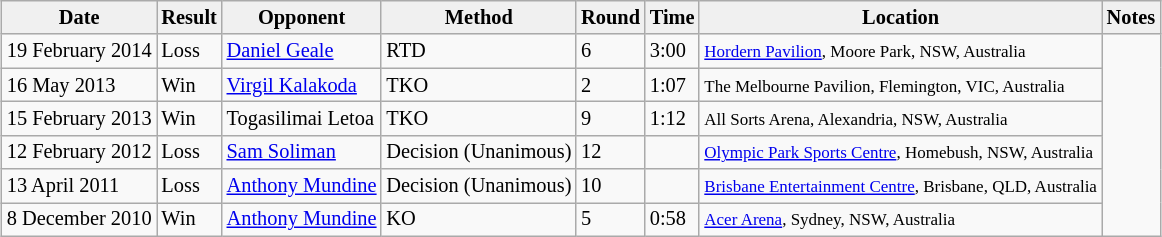<table class="wikitable" style="margin:0.5em auto; font-size:85%;">
<tr>
<td align="center" style = "background: #f0f0f0"><strong>Date</strong></td>
<td align="center" style = "background: #f0f0f0"><strong>Result</strong></td>
<td align="center" style = "background: #f0f0f0"><strong>Opponent</strong></td>
<td align="center" style = "background: #f0f0f0"><strong>Method</strong></td>
<td align="center" style = "background: #f0f0f0"><strong>Round</strong></td>
<td align="center" style = "background: #f0f0f0"><strong>Time</strong></td>
<td align="center" style = "background: #f0f0f0"><strong>Location</strong></td>
<td align="center" style = "background: #f0f0f0"><strong>Notes</strong></td>
</tr>
<tr>
<td>19 February 2014</td>
<td>Loss</td>
<td><a href='#'>Daniel Geale</a></td>
<td>RTD</td>
<td>6</td>
<td>3:00</td>
<td><small><a href='#'>Hordern Pavilion</a>, Moore Park, NSW, Australia</small></td>
</tr>
<tr>
<td>16 May 2013</td>
<td>Win</td>
<td><a href='#'>Virgil Kalakoda</a></td>
<td>TKO</td>
<td>2</td>
<td>1:07</td>
<td><small>The Melbourne Pavilion, Flemington, VIC, Australia</small></td>
</tr>
<tr>
<td>15 February 2013</td>
<td>Win</td>
<td>Togasilimai Letoa</td>
<td>TKO</td>
<td>9</td>
<td>1:12</td>
<td><small>All Sorts Arena, Alexandria, NSW, Australia</small></td>
</tr>
<tr>
<td>12 February 2012</td>
<td>Loss</td>
<td><a href='#'>Sam Soliman</a></td>
<td>Decision (Unanimous)</td>
<td>12</td>
<td></td>
<td><small><a href='#'>Olympic Park Sports Centre</a>, Homebush, NSW, Australia</small></td>
</tr>
<tr>
<td>13 April 2011</td>
<td>Loss</td>
<td><a href='#'>Anthony Mundine</a></td>
<td>Decision (Unanimous)</td>
<td>10</td>
<td></td>
<td><small><a href='#'>Brisbane Entertainment Centre</a>, Brisbane, QLD, Australia</small></td>
</tr>
<tr>
<td>8 December 2010</td>
<td>Win</td>
<td><a href='#'>Anthony Mundine</a></td>
<td>KO</td>
<td>5</td>
<td>0:58</td>
<td><small><a href='#'>Acer Arena</a>, Sydney, NSW, Australia</small></td>
</tr>
</table>
